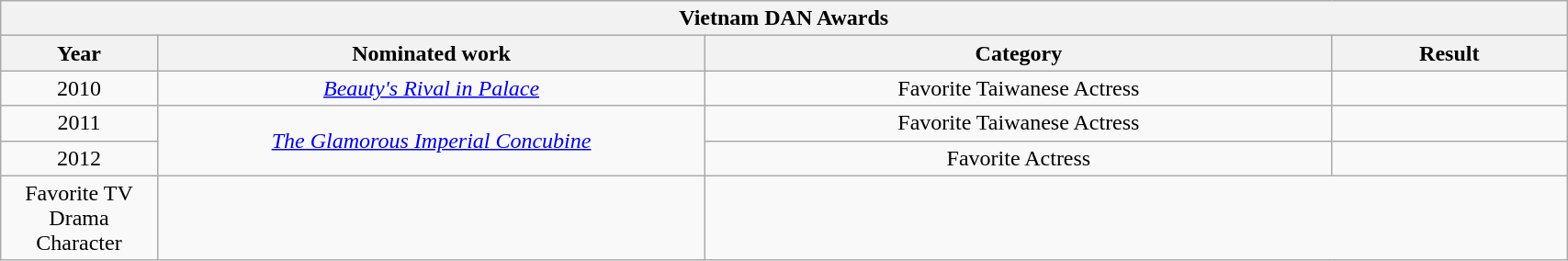<table width="90%" class="wikitable">
<tr>
<th colspan="4" align="center">Vietnam DAN Awards</th>
</tr>
<tr>
<th width="10%">Year</th>
<th width="35%">Nominated work</th>
<th width="40%">Category</th>
<th width="15%">Result</th>
</tr>
<tr>
<td align="center" rowspan="1">2010</td>
<td align="center"><em><a href='#'>Beauty's Rival in Palace</a></em></td>
<td align="center">Favorite Taiwanese Actress</td>
<td></td>
</tr>
<tr>
<td align="center" rowspan="1">2011</td>
<td align="center" rowspan="3"><em><a href='#'>The Glamorous Imperial Concubine</a></em></td>
<td align="center">Favorite Taiwanese Actress</td>
<td></td>
</tr>
<tr>
<td align="center" rowspan="2">2012</td>
<td align="center">Favorite Actress</td>
<td></td>
</tr>
<tr>
</tr>
<tr>
<td align="center">Favorite TV Drama Character</td>
<td></td>
</tr>
</table>
